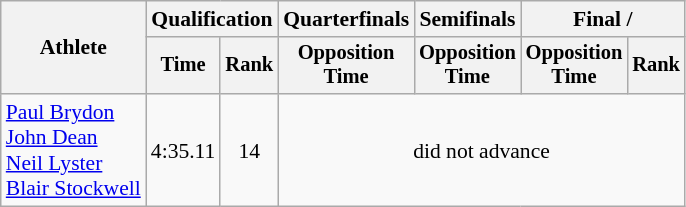<table class="wikitable" style="font-size:90%;text-align:center;">
<tr>
<th rowspan=2>Athlete</th>
<th colspan=2>Qualification</th>
<th>Quarterfinals</th>
<th>Semifinals</th>
<th colspan=2>Final / </th>
</tr>
<tr style="font-size:95%">
<th>Time</th>
<th>Rank</th>
<th>Opposition<br>Time</th>
<th>Opposition<br>Time</th>
<th>Opposition<br>Time</th>
<th>Rank</th>
</tr>
<tr>
<td align=left><a href='#'>Paul Brydon</a><br><a href='#'>John Dean</a><br><a href='#'>Neil Lyster</a><br><a href='#'>Blair Stockwell</a></td>
<td>4:35.11</td>
<td>14</td>
<td colspan=4>did not advance</td>
</tr>
</table>
